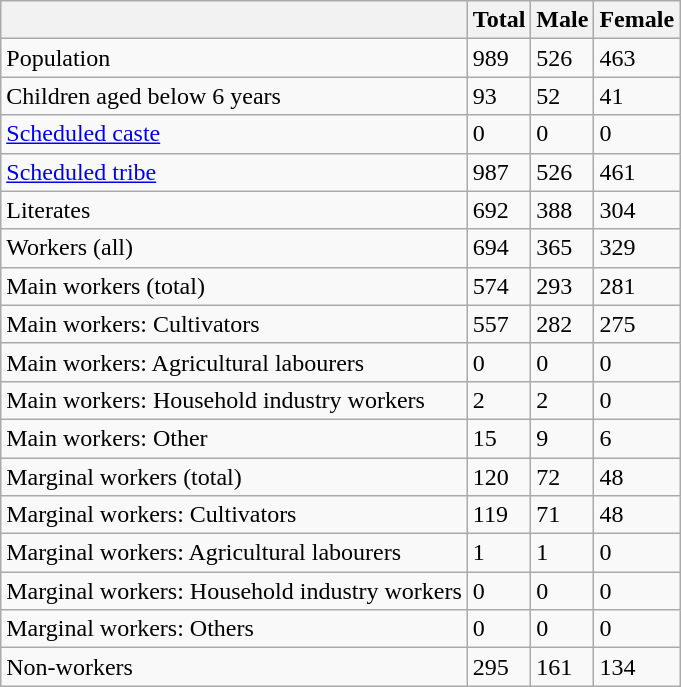<table class="wikitable sortable">
<tr>
<th></th>
<th>Total</th>
<th>Male</th>
<th>Female</th>
</tr>
<tr>
<td>Population</td>
<td>989</td>
<td>526</td>
<td>463</td>
</tr>
<tr>
<td>Children aged below 6 years</td>
<td>93</td>
<td>52</td>
<td>41</td>
</tr>
<tr>
<td><a href='#'>Scheduled caste</a></td>
<td>0</td>
<td>0</td>
<td>0</td>
</tr>
<tr>
<td><a href='#'>Scheduled tribe</a></td>
<td>987</td>
<td>526</td>
<td>461</td>
</tr>
<tr>
<td>Literates</td>
<td>692</td>
<td>388</td>
<td>304</td>
</tr>
<tr>
<td>Workers (all)</td>
<td>694</td>
<td>365</td>
<td>329</td>
</tr>
<tr>
<td>Main workers (total)</td>
<td>574</td>
<td>293</td>
<td>281</td>
</tr>
<tr>
<td>Main workers: Cultivators</td>
<td>557</td>
<td>282</td>
<td>275</td>
</tr>
<tr>
<td>Main workers: Agricultural labourers</td>
<td>0</td>
<td>0</td>
<td>0</td>
</tr>
<tr>
<td>Main workers: Household industry workers</td>
<td>2</td>
<td>2</td>
<td>0</td>
</tr>
<tr>
<td>Main workers: Other</td>
<td>15</td>
<td>9</td>
<td>6</td>
</tr>
<tr>
<td>Marginal workers (total)</td>
<td>120</td>
<td>72</td>
<td>48</td>
</tr>
<tr>
<td>Marginal workers: Cultivators</td>
<td>119</td>
<td>71</td>
<td>48</td>
</tr>
<tr>
<td>Marginal workers: Agricultural labourers</td>
<td>1</td>
<td>1</td>
<td>0</td>
</tr>
<tr>
<td>Marginal workers: Household industry workers</td>
<td>0</td>
<td>0</td>
<td>0</td>
</tr>
<tr>
<td>Marginal workers: Others</td>
<td>0</td>
<td>0</td>
<td>0</td>
</tr>
<tr>
<td>Non-workers</td>
<td>295</td>
<td>161</td>
<td>134</td>
</tr>
</table>
